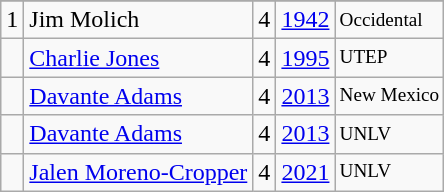<table class="wikitable">
<tr>
</tr>
<tr>
<td>1</td>
<td>Jim Molich</td>
<td>4</td>
<td><a href='#'>1942</a></td>
<td style="font-size:80%;">Occidental</td>
</tr>
<tr>
<td></td>
<td><a href='#'>Charlie Jones</a></td>
<td>4</td>
<td><a href='#'>1995</a></td>
<td style="font-size:80%;">UTEP</td>
</tr>
<tr>
<td></td>
<td><a href='#'>Davante Adams</a></td>
<td>4</td>
<td><a href='#'>2013</a></td>
<td style="font-size:80%;">New Mexico</td>
</tr>
<tr>
<td></td>
<td><a href='#'>Davante Adams</a></td>
<td>4</td>
<td><a href='#'>2013</a></td>
<td style="font-size:80%;">UNLV</td>
</tr>
<tr>
<td></td>
<td><a href='#'>Jalen Moreno-Cropper</a></td>
<td>4</td>
<td><a href='#'>2021</a></td>
<td style="font-size:80%;">UNLV</td>
</tr>
</table>
